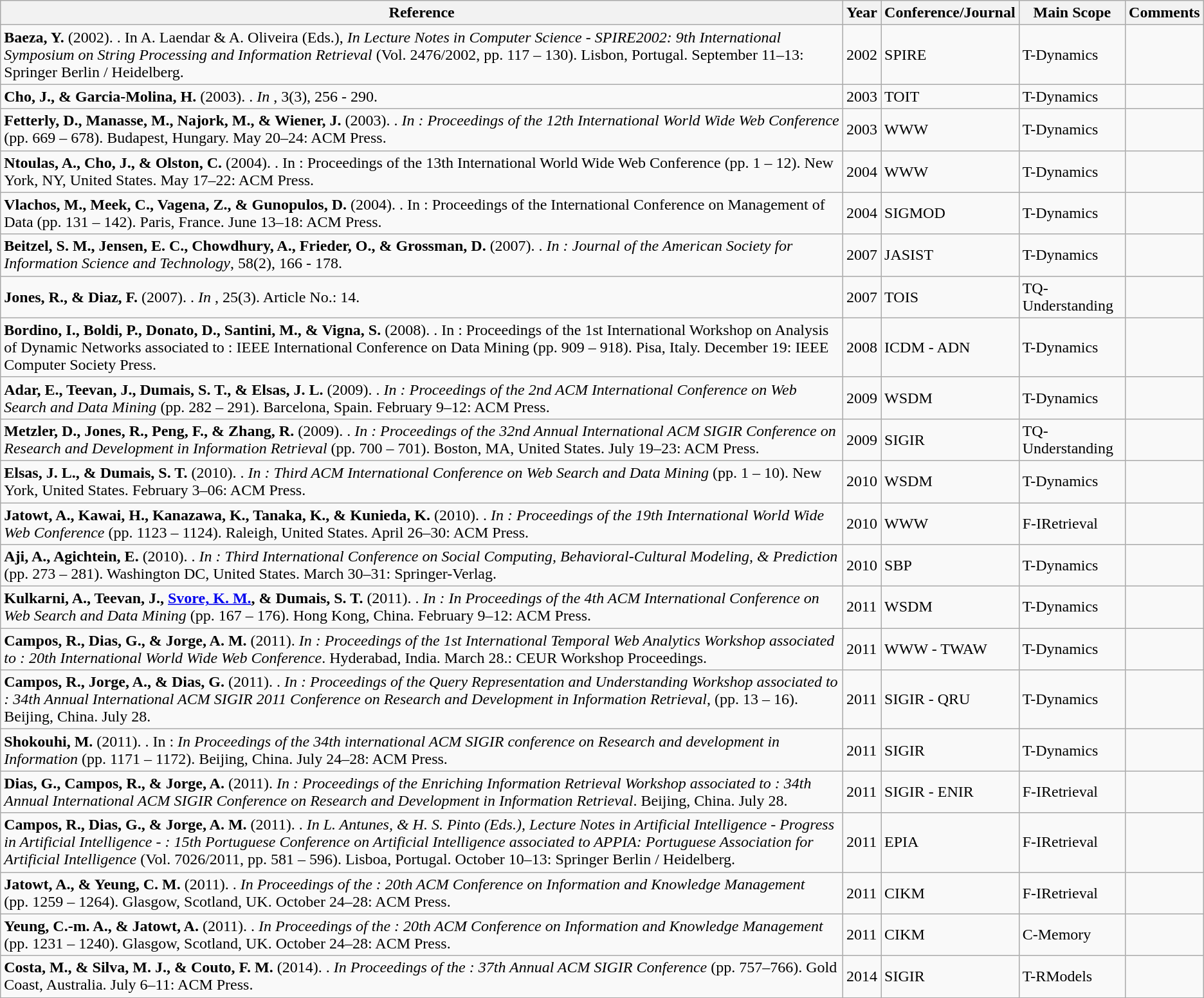<table class="wikitable sortable">
<tr>
<th>Reference</th>
<th>Year</th>
<th>Conference/Journal</th>
<th>Main Scope</th>
<th>Comments</th>
</tr>
<tr>
<td><strong>Baeza, Y.</strong> (2002). . In A. Laendar & A. Oliveira (Eds.), <em>In Lecture Notes in Computer Science - SPIRE2002: 9th International Symposium on String Processing and Information Retrieval</em> (Vol. 2476/2002, pp. 117 – 130). Lisbon, Portugal. September 11–13: Springer Berlin / Heidelberg.</td>
<td>2002</td>
<td>SPIRE</td>
<td>T-Dynamics</td>
<td></td>
</tr>
<tr>
<td><strong>Cho, J., & Garcia-Molina, H.</strong> (2003). . <em>In </em>, 3(3), 256 - 290.</td>
<td>2003</td>
<td>TOIT</td>
<td>T-Dynamics</td>
<td></td>
</tr>
<tr>
<td><strong>Fetterly, D., Manasse, M., Najork, M., & Wiener, J.</strong> (2003). . <em>In : Proceedings of the 12th International World Wide Web Conference</em> (pp. 669 – 678). Budapest, Hungary. May 20–24: ACM Press.</td>
<td>2003</td>
<td>WWW</td>
<td>T-Dynamics</td>
<td></td>
</tr>
<tr>
<td><strong>Ntoulas, A., Cho, J., & Olston, C.</strong> (2004). . In : Proceedings of the 13th International World Wide Web Conference (pp. 1 – 12). New York, NY, United States. May 17–22: ACM Press.</td>
<td>2004</td>
<td>WWW</td>
<td>T-Dynamics</td>
<td></td>
</tr>
<tr>
<td><strong>Vlachos, M., Meek, C., Vagena, Z., & Gunopulos, D.</strong> (2004). . In : Proceedings of the International Conference on Management of Data (pp. 131 – 142). Paris, France. June 13–18: ACM Press.</td>
<td>2004</td>
<td>SIGMOD</td>
<td>T-Dynamics</td>
<td></td>
</tr>
<tr>
<td><strong>Beitzel, S. M., Jensen, E. C., Chowdhury, A., Frieder, O., & Grossman, D.</strong> (2007). . <em>In : Journal of the American Society for Information Science and Technology</em>, 58(2), 166 - 178.</td>
<td>2007</td>
<td>JASIST</td>
<td>T-Dynamics</td>
<td></td>
</tr>
<tr>
<td><strong>Jones, R., & Diaz, F.</strong> (2007). . <em>In </em>, 25(3). Article No.: 14.</td>
<td>2007</td>
<td>TOIS</td>
<td>TQ-Understanding</td>
<td></td>
</tr>
<tr>
<td><strong>Bordino, I., Boldi, P., Donato, D., Santini, M., & Vigna, S.</strong> (2008). . In : Proceedings of the 1st International Workshop on Analysis of Dynamic Networks associated to : IEEE International Conference on Data Mining (pp. 909 – 918). Pisa, Italy. December 19: IEEE Computer Society Press.</td>
<td>2008</td>
<td>ICDM - ADN</td>
<td>T-Dynamics</td>
<td></td>
</tr>
<tr>
<td><strong>Adar, E., Teevan, J., Dumais, S. T., & Elsas, J. L.</strong> (2009). . <em>In : Proceedings of the 2nd ACM International Conference on Web Search and Data Mining</em> (pp. 282 – 291). Barcelona, Spain. February 9–12: ACM Press.</td>
<td>2009</td>
<td>WSDM</td>
<td>T-Dynamics</td>
<td></td>
</tr>
<tr>
<td><strong>Metzler, D., Jones, R., Peng, F., & Zhang, R.</strong> (2009). . <em>In : Proceedings of the 32nd Annual International ACM SIGIR Conference on Research and Development in Information Retrieval</em> (pp. 700 – 701). Boston, MA, United States. July 19–23: ACM Press.</td>
<td>2009</td>
<td>SIGIR</td>
<td>TQ-Understanding</td>
<td></td>
</tr>
<tr>
<td><strong>Elsas, J. L., & Dumais, S. T.</strong> (2010). . <em>In : Third ACM International Conference on Web Search and Data Mining</em> (pp. 1 – 10). New York, United States. February 3–06: ACM Press.</td>
<td>2010</td>
<td>WSDM</td>
<td>T-Dynamics</td>
<td></td>
</tr>
<tr>
<td><strong>Jatowt, A., Kawai, H., Kanazawa, K., Tanaka, K., & Kunieda, K.</strong> (2010). . <em>In : Proceedings of the 19th International World Wide Web Conference</em> (pp. 1123 – 1124). Raleigh, United States. April 26–30: ACM Press.</td>
<td>2010</td>
<td>WWW</td>
<td>F-IRetrieval</td>
<td></td>
</tr>
<tr>
<td><strong>Aji, A., Agichtein, E.</strong> (2010). . <em>In : Third International Conference on Social Computing, Behavioral-Cultural Modeling, & Prediction</em> (pp. 273 – 281). Washington DC, United States. March 30–31: Springer-Verlag.</td>
<td>2010</td>
<td>SBP</td>
<td>T-Dynamics</td>
<td></td>
</tr>
<tr>
<td><strong>Kulkarni, A., Teevan, J., <a href='#'>Svore, K. M.</a>, & Dumais, S. T.</strong> (2011). . <em>In : In Proceedings of the 4th ACM International Conference on Web Search and Data Mining</em> (pp. 167 – 176). Hong Kong, China. February 9–12: ACM Press.</td>
<td>2011</td>
<td>WSDM</td>
<td>T-Dynamics</td>
<td></td>
</tr>
<tr>
<td><strong>Campos, R., Dias, G., & Jorge, A. M.</strong> (2011).  <em>In : Proceedings of the 1st International Temporal Web Analytics Workshop associated to : 20th International World Wide Web Conference</em>. Hyderabad, India. March 28.: CEUR Workshop Proceedings.</td>
<td>2011</td>
<td>WWW - TWAW</td>
<td>T-Dynamics</td>
<td></td>
</tr>
<tr>
<td><strong>Campos, R., Jorge, A., & Dias, G.</strong> (2011). . <em>In : Proceedings of the Query Representation and Understanding Workshop associated to : 34th Annual International ACM SIGIR 2011 Conference on Research and Development in Information Retrieval</em>, (pp. 13 – 16). Beijing, China. July 28.</td>
<td>2011</td>
<td>SIGIR - QRU</td>
<td>T-Dynamics</td>
<td></td>
</tr>
<tr>
<td><strong>Shokouhi, M.</strong> (2011). . In : <em>In Proceedings of the 34th international ACM SIGIR conference on Research and development in Information</em> (pp. 1171 – 1172). Beijing, China. July 24–28: ACM Press.</td>
<td>2011</td>
<td>SIGIR</td>
<td>T-Dynamics</td>
<td></td>
</tr>
<tr>
<td><strong>Dias, G., Campos, R., & Jorge, A.</strong> (2011).  <em>In : Proceedings of the Enriching Information Retrieval Workshop associated to : 34th Annual International ACM SIGIR Conference on Research and Development in Information Retrieval</em>. Beijing, China. July 28.</td>
<td>2011</td>
<td>SIGIR - ENIR</td>
<td>F-IRetrieval</td>
<td></td>
</tr>
<tr>
<td><strong>Campos, R., Dias, G., & Jorge, A. M.</strong> (2011). . <em>In L. Antunes, & H. S. Pinto (Eds.), Lecture Notes in Artificial Intelligence - Progress in Artificial Intelligence - : 15th Portuguese Conference on Artificial Intelligence associated to APPIA: Portuguese Association for Artificial Intelligence</em> (Vol. 7026/2011, pp. 581 – 596). Lisboa, Portugal. October 10–13: Springer Berlin / Heidelberg.</td>
<td>2011</td>
<td>EPIA</td>
<td>F-IRetrieval</td>
<td></td>
</tr>
<tr>
<td><strong>Jatowt, A., & Yeung, C. M.</strong> (2011). . <em>In Proceedings of the : 20th ACM Conference on Information and Knowledge Management</em> (pp. 1259 – 1264). Glasgow, Scotland, UK. October 24–28: ACM Press.</td>
<td>2011</td>
<td>CIKM</td>
<td>F-IRetrieval</td>
<td></td>
</tr>
<tr>
<td><strong>Yeung, C.-m. A., & Jatowt, A.</strong> (2011). . <em>In Proceedings of the : 20th ACM Conference on Information and Knowledge Management</em> (pp. 1231 – 1240). Glasgow, Scotland, UK. October 24–28: ACM Press.</td>
<td>2011</td>
<td>CIKM</td>
<td>C-Memory</td>
<td></td>
</tr>
<tr>
<td><strong>Costa, M., & Silva, M. J., & Couto, F. M.</strong> (2014). . <em>In Proceedings of the : 37th Annual ACM SIGIR Conference</em> (pp. 757–766). Gold Coast, Australia. July 6–11: ACM Press.</td>
<td>2014</td>
<td>SIGIR</td>
<td>T-RModels</td>
<td></td>
</tr>
</table>
